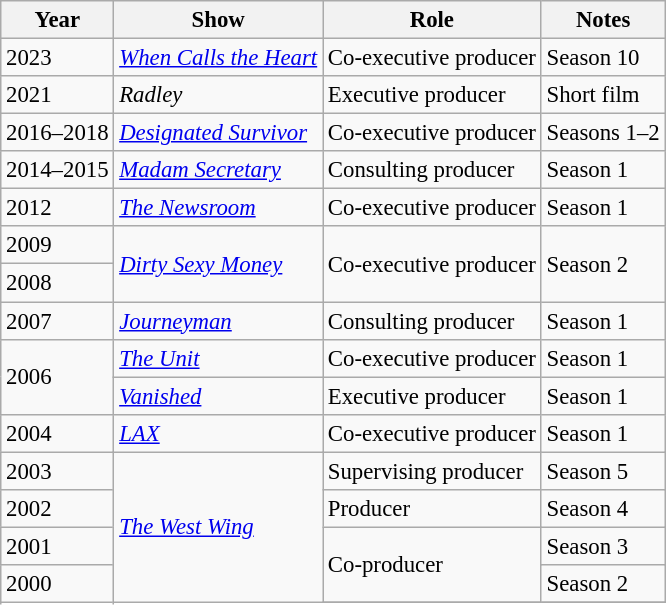<table class="wikitable" style="font-size: 95%;">
<tr>
<th>Year</th>
<th>Show</th>
<th>Role</th>
<th>Notes</th>
</tr>
<tr>
<td>2023</td>
<td><em><a href='#'>When Calls the Heart</a></em></td>
<td>Co-executive producer</td>
<td>Season 10</td>
</tr>
<tr>
<td>2021</td>
<td><em>Radley</em></td>
<td>Executive producer</td>
<td>Short film</td>
</tr>
<tr>
<td>2016–2018</td>
<td rowspan=1><em><a href='#'>Designated Survivor</a></em></td>
<td rowspan=1>Co-executive producer</td>
<td rowspan=1>Seasons 1–2</td>
</tr>
<tr>
<td>2014–2015</td>
<td><em><a href='#'>Madam Secretary</a></em></td>
<td>Consulting producer</td>
<td>Season 1</td>
</tr>
<tr>
<td>2012</td>
<td rowspan=1><em><a href='#'>The Newsroom</a></em></td>
<td rowspan=1>Co-executive producer</td>
<td rowspan=1>Season 1</td>
</tr>
<tr>
<td>2009</td>
<td rowspan=2><em><a href='#'>Dirty Sexy Money</a></em></td>
<td rowspan=2>Co-executive producer</td>
<td rowspan=2>Season 2</td>
</tr>
<tr>
<td>2008</td>
</tr>
<tr>
<td>2007</td>
<td><em><a href='#'>Journeyman</a></em></td>
<td>Consulting producer</td>
<td>Season 1</td>
</tr>
<tr>
<td rowspan=2>2006</td>
<td><em><a href='#'>The Unit</a></em></td>
<td>Co-executive producer</td>
<td>Season 1</td>
</tr>
<tr>
<td><em><a href='#'>Vanished</a></em></td>
<td>Executive producer</td>
<td>Season 1</td>
</tr>
<tr>
<td rowspan=2>2004</td>
<td><em><a href='#'>LAX</a></em></td>
<td>Co-executive producer</td>
<td>Season 1</td>
</tr>
<tr>
<td rowspan=10><em><a href='#'>The West Wing</a></em></td>
<td rowspan=3>Supervising producer</td>
<td rowspan=2>Season 5</td>
</tr>
<tr>
<td rowspan=2>2003</td>
</tr>
<tr>
<td rowspan=2>Season 4</td>
</tr>
<tr>
<td rowspan=2>2002</td>
<td rowspan=2>Producer</td>
</tr>
<tr>
<td rowspan=2>Season 3</td>
</tr>
<tr>
<td rowspan=2>2001</td>
<td rowspan=3>Co-producer</td>
</tr>
<tr>
<td rowspan=2>Season 2</td>
</tr>
<tr>
<td rowspan=2>2000</td>
</tr>
<tr>
</tr>
</table>
